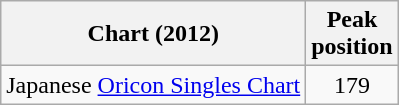<table class="wikitable">
<tr>
<th>Chart (2012)</th>
<th>Peak<br>position</th>
</tr>
<tr>
<td>Japanese <a href='#'>Oricon Singles Chart</a></td>
<td align="center">179</td>
</tr>
</table>
